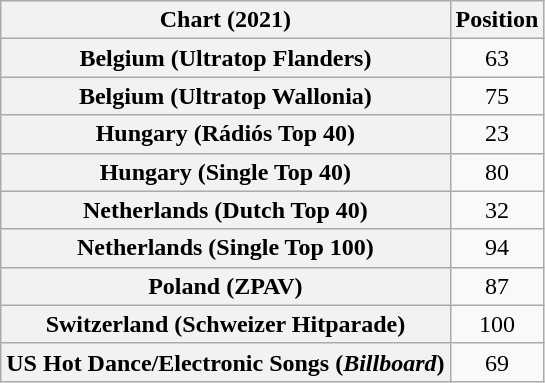<table class="wikitable sortable plainrowheaders" style="text-align:center">
<tr>
<th scope="col">Chart (2021)</th>
<th scope="col">Position</th>
</tr>
<tr>
<th scope="row">Belgium (Ultratop Flanders)</th>
<td>63</td>
</tr>
<tr>
<th scope="row">Belgium (Ultratop Wallonia)</th>
<td>75</td>
</tr>
<tr>
<th scope="row">Hungary (Rádiós Top 40)</th>
<td>23</td>
</tr>
<tr>
<th scope="row">Hungary (Single Top 40)</th>
<td>80</td>
</tr>
<tr>
<th scope="row">Netherlands (Dutch Top 40)</th>
<td>32</td>
</tr>
<tr>
<th scope="row">Netherlands (Single Top 100)</th>
<td>94</td>
</tr>
<tr>
<th scope="row">Poland (ZPAV)</th>
<td>87</td>
</tr>
<tr>
<th scope="row">Switzerland (Schweizer Hitparade)</th>
<td>100</td>
</tr>
<tr>
<th scope="row">US Hot Dance/Electronic Songs (<em>Billboard</em>)</th>
<td>69</td>
</tr>
</table>
